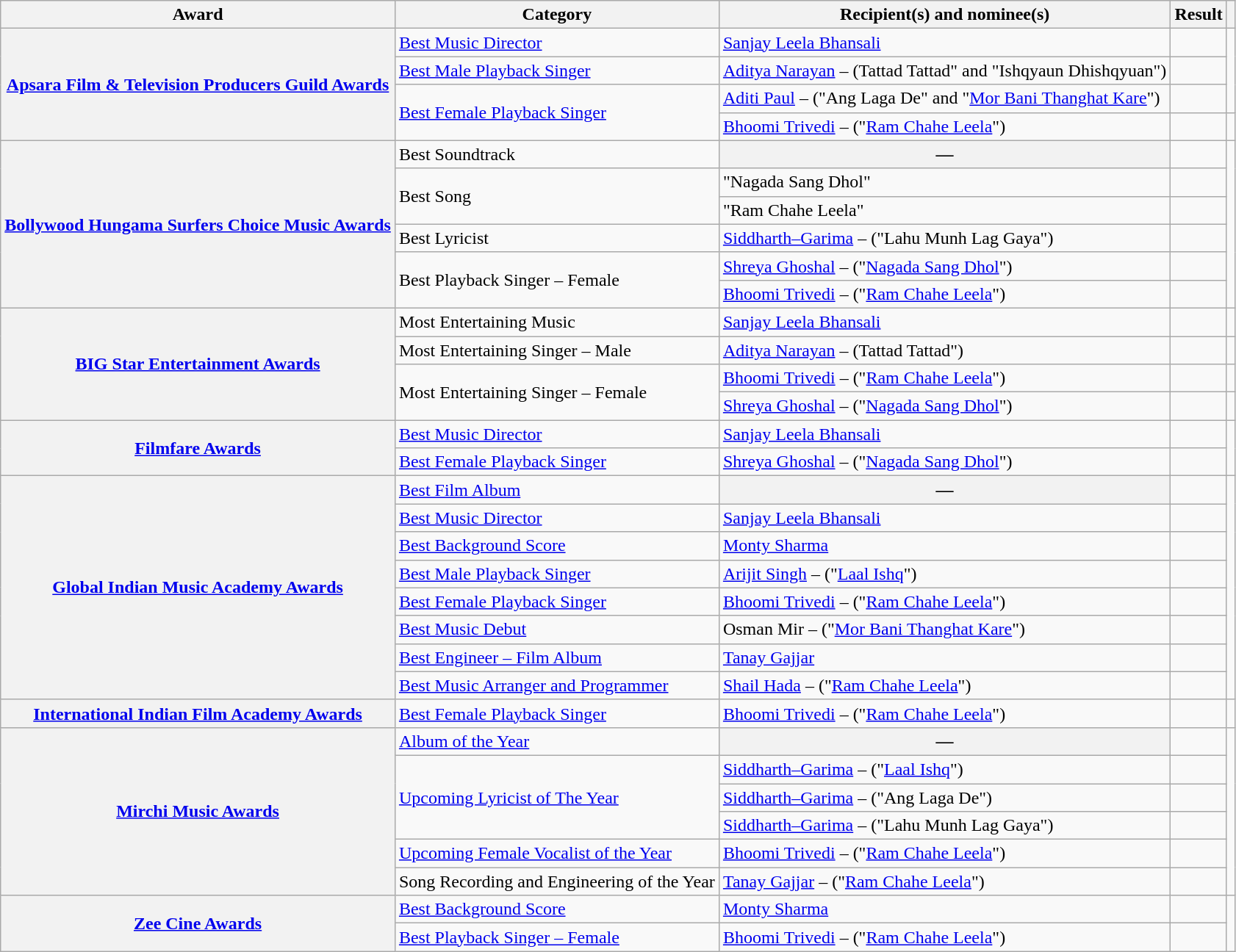<table class="wikitable plainrowheaders sortable">
<tr>
<th scope="col">Award</th>
<th scope="col">Category</th>
<th scope="col">Recipient(s) and nominee(s)</th>
<th scope="col">Result</th>
<th scope="col" class="unsortable"></th>
</tr>
<tr>
<th scope="row" rowspan="4"><a href='#'>Apsara Film & Television Producers Guild Awards</a></th>
<td><a href='#'>Best Music Director</a></td>
<td><a href='#'>Sanjay Leela Bhansali</a></td>
<td></td>
<td align="center" rowspan="3"><br></td>
</tr>
<tr>
<td><a href='#'>Best Male Playback Singer</a></td>
<td><a href='#'>Aditya Narayan</a> – (Tattad Tattad" and "Ishqyaun Dhishqyuan")</td>
<td></td>
</tr>
<tr>
<td rowspan="2"><a href='#'>Best Female Playback Singer</a></td>
<td><a href='#'>Aditi Paul</a> – ("Ang Laga De" and "<a href='#'>Mor Bani Thanghat Kare</a>")</td>
<td></td>
</tr>
<tr>
<td><a href='#'>Bhoomi Trivedi</a> – ("<a href='#'>Ram Chahe Leela</a>")</td>
<td></td>
<td align="center"></td>
</tr>
<tr>
<th scope="row" rowspan="6"><a href='#'>Bollywood Hungama Surfers Choice Music Awards</a></th>
<td>Best Soundtrack</td>
<th scope="row">—</th>
<td></td>
<td align="center" rowspan="6"></td>
</tr>
<tr>
<td rowspan="2">Best Song</td>
<td>"Nagada Sang Dhol"</td>
<td></td>
</tr>
<tr>
<td>"Ram Chahe Leela"</td>
<td></td>
</tr>
<tr>
<td>Best Lyricist</td>
<td><a href='#'>Siddharth–Garima</a> – ("Lahu Munh Lag Gaya")</td>
<td></td>
</tr>
<tr>
<td rowspan="2">Best Playback Singer – Female</td>
<td><a href='#'>Shreya Ghoshal</a> – ("<a href='#'>Nagada Sang Dhol</a>")</td>
<td></td>
</tr>
<tr>
<td><a href='#'>Bhoomi Trivedi</a> – ("<a href='#'>Ram Chahe Leela</a>")</td>
<td></td>
</tr>
<tr>
<th scope="row" rowspan="4"><a href='#'>BIG Star Entertainment Awards</a></th>
<td>Most Entertaining Music</td>
<td><a href='#'>Sanjay Leela Bhansali</a></td>
<td></td>
<td align="center"></td>
</tr>
<tr>
<td>Most Entertaining Singer – Male</td>
<td><a href='#'>Aditya Narayan</a> – (Tattad Tattad")</td>
<td></td>
<td align="center"></td>
</tr>
<tr>
<td rowspan="2">Most Entertaining Singer – Female</td>
<td><a href='#'>Bhoomi Trivedi</a> – ("<a href='#'>Ram Chahe Leela</a>")</td>
<td></td>
<td align="center"></td>
</tr>
<tr>
<td><a href='#'>Shreya Ghoshal</a> – ("<a href='#'>Nagada Sang Dhol</a>")</td>
<td></td>
<td align="center"></td>
</tr>
<tr>
<th scope="row" rowspan="2"><a href='#'>Filmfare Awards</a></th>
<td><a href='#'>Best Music Director</a></td>
<td><a href='#'>Sanjay Leela Bhansali</a></td>
<td></td>
<td align="center" rowspan="2"></td>
</tr>
<tr>
<td><a href='#'>Best Female Playback Singer</a></td>
<td><a href='#'>Shreya Ghoshal</a> – ("<a href='#'>Nagada Sang Dhol</a>")</td>
<td></td>
</tr>
<tr>
<th scope="row" rowspan="8"><a href='#'>Global Indian Music Academy Awards</a></th>
<td><a href='#'>Best Film Album</a></td>
<th scope="row">—</th>
<td></td>
<td align="center" rowspan="8"></td>
</tr>
<tr>
<td><a href='#'>Best Music Director</a></td>
<td><a href='#'>Sanjay Leela Bhansali</a></td>
<td></td>
</tr>
<tr>
<td><a href='#'>Best Background Score</a></td>
<td><a href='#'>Monty Sharma</a></td>
<td></td>
</tr>
<tr>
<td><a href='#'>Best Male Playback Singer</a></td>
<td><a href='#'>Arijit Singh</a> – ("<a href='#'>Laal Ishq</a>")</td>
<td></td>
</tr>
<tr>
<td><a href='#'>Best Female Playback Singer</a></td>
<td><a href='#'>Bhoomi Trivedi</a> – ("<a href='#'>Ram Chahe Leela</a>")</td>
<td></td>
</tr>
<tr>
<td><a href='#'>Best Music Debut</a></td>
<td>Osman Mir – ("<a href='#'>Mor Bani Thanghat Kare</a>")</td>
<td></td>
</tr>
<tr>
<td><a href='#'>Best Engineer – Film Album</a></td>
<td><a href='#'>Tanay Gajjar</a></td>
<td></td>
</tr>
<tr>
<td><a href='#'>Best Music Arranger and Programmer</a></td>
<td><a href='#'>Shail Hada</a> – ("<a href='#'>Ram Chahe Leela</a>")</td>
<td></td>
</tr>
<tr>
<th scope="row"><a href='#'>International Indian Film Academy Awards</a></th>
<td><a href='#'>Best Female Playback Singer</a></td>
<td><a href='#'>Bhoomi Trivedi</a> – ("<a href='#'>Ram Chahe Leela</a>")</td>
<td></td>
<td align="center"></td>
</tr>
<tr>
<th scope="row" rowspan="6"><a href='#'>Mirchi Music Awards</a></th>
<td><a href='#'>Album of the Year</a></td>
<th scope="row">—</th>
<td></td>
<td align="center" rowspan="6"></td>
</tr>
<tr>
<td rowspan="3"><a href='#'>Upcoming Lyricist of The Year</a></td>
<td><a href='#'>Siddharth–Garima</a> – ("<a href='#'>Laal Ishq</a>")</td>
<td></td>
</tr>
<tr>
<td><a href='#'>Siddharth–Garima</a> – ("Ang Laga De")</td>
<td></td>
</tr>
<tr>
<td><a href='#'>Siddharth–Garima</a> – ("Lahu Munh Lag Gaya")</td>
<td></td>
</tr>
<tr>
<td><a href='#'>Upcoming Female Vocalist of the Year</a></td>
<td><a href='#'>Bhoomi Trivedi</a> – ("<a href='#'>Ram Chahe Leela</a>")</td>
<td></td>
</tr>
<tr>
<td>Song Recording and Engineering of the Year</td>
<td><a href='#'>Tanay Gajjar</a> – ("<a href='#'>Ram Chahe Leela</a>")</td>
<td></td>
</tr>
<tr>
<th scope="row" rowspan="2"><a href='#'>Zee Cine Awards</a></th>
<td><a href='#'>Best Background Score</a></td>
<td><a href='#'>Monty Sharma</a></td>
<td></td>
<td align="center" rowspan="2"></td>
</tr>
<tr>
<td><a href='#'>Best Playback Singer – Female</a></td>
<td><a href='#'>Bhoomi Trivedi</a> – ("<a href='#'>Ram Chahe Leela</a>")</td>
<td></td>
</tr>
</table>
